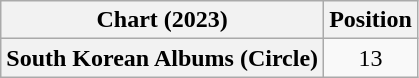<table class="wikitable plainrowheaders" style="text-align:center">
<tr>
<th scope="col">Chart (2023)</th>
<th scope="col">Position</th>
</tr>
<tr>
<th scope="row">South Korean Albums (Circle)</th>
<td>13</td>
</tr>
</table>
